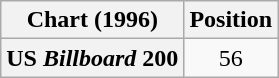<table class="wikitable plainrowheaders" style="text-align:center">
<tr>
<th scope="col">Chart (1996)</th>
<th scope="col">Position</th>
</tr>
<tr>
<th scope="row">US <em>Billboard</em> 200</th>
<td>56</td>
</tr>
</table>
